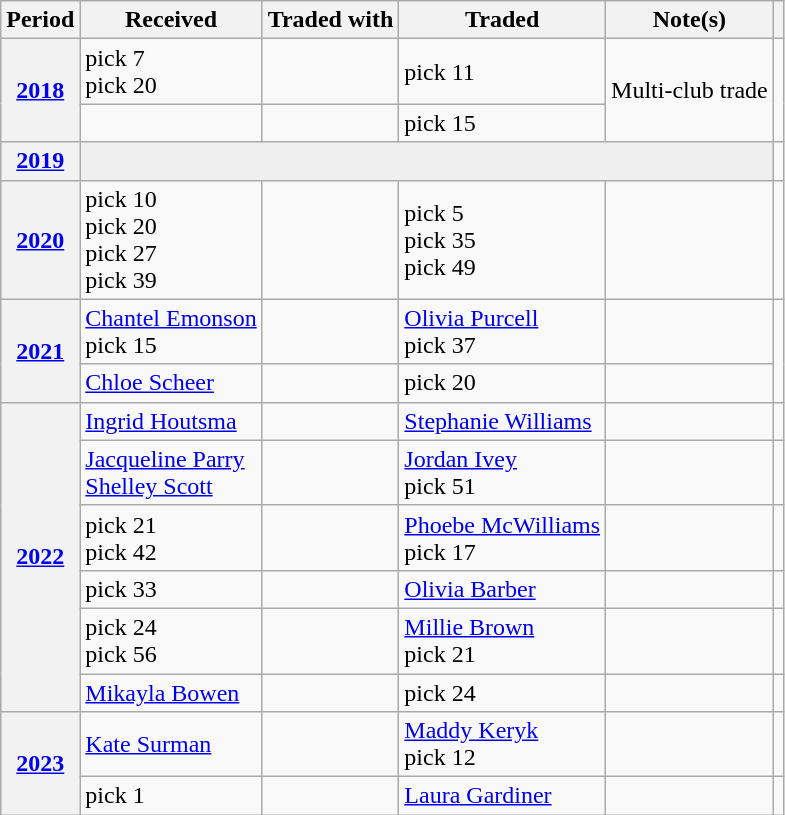<table class="wikitable plainrowheaders sortable">
<tr>
<th scope="col">Period</th>
<th scope="col">Received</th>
<th scope="col">Traded with</th>
<th scope="col">Traded</th>
<th scope="col">Note(s)</th>
<th scope="col" class="unsortable"></th>
</tr>
<tr>
<th scope="row" rowspan="2"><a href='#'>2018</a></th>
<td>pick 7<br>pick 20</td>
<td></td>
<td>pick 11</td>
<td rowspan="2">Multi-club trade</td>
<td rowspan="2" align="center"></td>
</tr>
<tr>
<td></td>
<td></td>
<td>pick 15</td>
</tr>
<tr>
<th scope="row"><a href='#'>2019</a></th>
<td colspan="4" style="background:#efefef; text-align:center;"><em></em></td>
<td></td>
</tr>
<tr>
<th scope="row"><a href='#'>2020</a></th>
<td>pick 10<br>pick 20<br>pick 27<br>pick 39</td>
<td></td>
<td>pick 5<br>pick 35<br>pick 49</td>
<td></td>
<td align=center></td>
</tr>
<tr>
<th scope="row" rowspan="2"><a href='#'>2021</a></th>
<td><a href='#'>Chantel Emonson</a><br>pick 15</td>
<td></td>
<td><a href='#'>Olivia Purcell</a><br>pick 37</td>
<td></td>
<td align=center rowspan="2"></td>
</tr>
<tr>
<td><a href='#'>Chloe Scheer</a></td>
<td></td>
<td>pick 20</td>
<td></td>
</tr>
<tr>
<th scope="row" rowspan="6"><a href='#'>2022</a></th>
<td><a href='#'>Ingrid Houtsma</a></td>
<td></td>
<td><a href='#'>Stephanie Williams</a></td>
<td></td>
<td align=center></td>
</tr>
<tr>
<td><a href='#'>Jacqueline Parry</a><br><a href='#'>Shelley Scott</a></td>
<td></td>
<td><a href='#'>Jordan Ivey</a><br>pick 51</td>
<td></td>
<td align=center></td>
</tr>
<tr>
<td>pick 21<br>pick 42</td>
<td></td>
<td><a href='#'>Phoebe McWilliams</a><br>pick 17</td>
<td></td>
<td align=center></td>
</tr>
<tr>
<td>pick 33</td>
<td></td>
<td><a href='#'>Olivia Barber</a></td>
<td></td>
<td align=center></td>
</tr>
<tr>
<td>pick 24<br>pick 56</td>
<td></td>
<td><a href='#'>Millie Brown</a><br>pick 21</td>
<td></td>
<td align=center></td>
</tr>
<tr>
<td><a href='#'>Mikayla Bowen</a></td>
<td></td>
<td>pick 24</td>
<td></td>
<td align=center></td>
</tr>
<tr>
<th scope="row" rowspan="2"><a href='#'>2023</a></th>
<td><a href='#'>Kate Surman</a></td>
<td></td>
<td><a href='#'>Maddy Keryk</a><br>pick 12</td>
<td></td>
<td align=center></td>
</tr>
<tr>
<td>pick 1</td>
<td></td>
<td><a href='#'>Laura Gardiner</a></td>
<td></td>
<td align="center"></td>
</tr>
</table>
